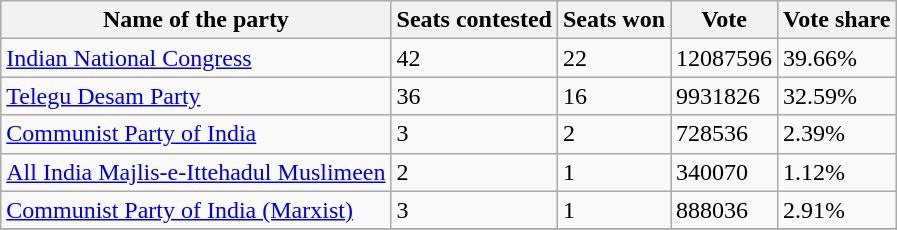<table class="wikitable sortable">
<tr>
<th>Name of the party</th>
<th>Seats contested</th>
<th>Seats won</th>
<th>Vote</th>
<th>Vote share</th>
</tr>
<tr>
<td><a href='#'>Indian National Congress</a></td>
<td>42</td>
<td>22</td>
<td>12087596</td>
<td>39.66%</td>
</tr>
<tr>
<td><a href='#'>Telegu Desam Party</a></td>
<td>36</td>
<td>16</td>
<td>9931826</td>
<td>32.59%</td>
</tr>
<tr>
<td><a href='#'>Communist Party of India</a></td>
<td>3</td>
<td>2</td>
<td>728536</td>
<td>2.39%</td>
</tr>
<tr>
<td><a href='#'>All India Majlis-e-Ittehadul Muslimeen</a></td>
<td>2</td>
<td>1</td>
<td>340070</td>
<td>1.12%</td>
</tr>
<tr>
<td><a href='#'>Communist Party of India (Marxist)</a></td>
<td>3</td>
<td>1</td>
<td>888036</td>
<td>2.91%</td>
</tr>
<tr>
</tr>
</table>
